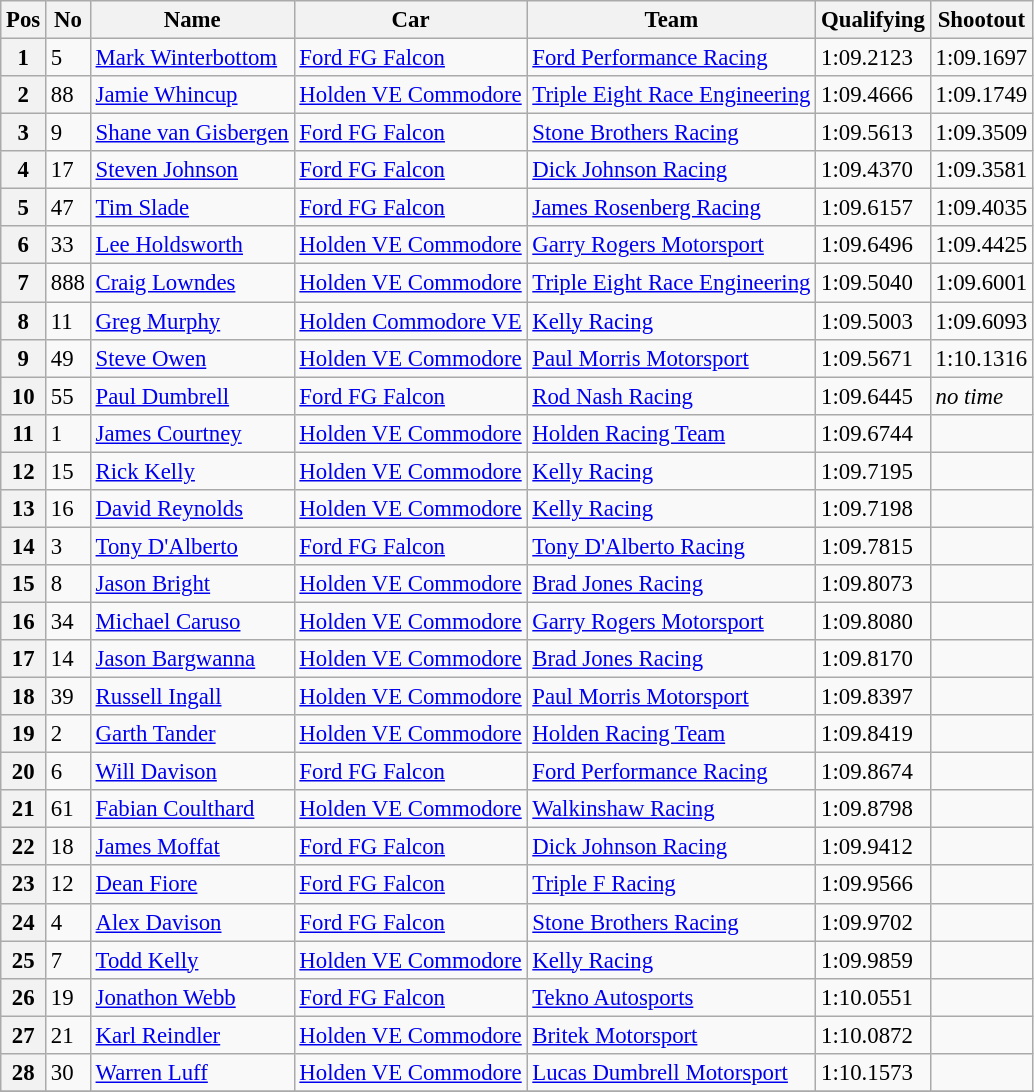<table class="wikitable" style="font-size: 95%;">
<tr>
<th>Pos</th>
<th>No</th>
<th>Name</th>
<th>Car</th>
<th>Team</th>
<th>Qualifying</th>
<th>Shootout</th>
</tr>
<tr>
<th>1</th>
<td>5</td>
<td><a href='#'>Mark Winterbottom</a></td>
<td><a href='#'>Ford FG Falcon</a></td>
<td><a href='#'>Ford Performance Racing</a></td>
<td>1:09.2123</td>
<td>1:09.1697</td>
</tr>
<tr>
<th>2</th>
<td>88</td>
<td><a href='#'>Jamie Whincup</a></td>
<td><a href='#'>Holden VE Commodore</a></td>
<td><a href='#'>Triple Eight Race Engineering</a></td>
<td>1:09.4666</td>
<td>1:09.1749</td>
</tr>
<tr>
<th>3</th>
<td>9</td>
<td><a href='#'>Shane van Gisbergen</a></td>
<td><a href='#'>Ford FG Falcon</a></td>
<td><a href='#'>Stone Brothers Racing</a></td>
<td>1:09.5613</td>
<td>1:09.3509</td>
</tr>
<tr>
<th>4</th>
<td>17</td>
<td><a href='#'>Steven Johnson</a></td>
<td><a href='#'>Ford FG Falcon</a></td>
<td><a href='#'>Dick Johnson Racing</a></td>
<td>1:09.4370</td>
<td>1:09.3581</td>
</tr>
<tr>
<th>5</th>
<td>47</td>
<td><a href='#'>Tim Slade</a></td>
<td><a href='#'>Ford FG Falcon</a></td>
<td><a href='#'>James Rosenberg Racing</a></td>
<td>1:09.6157</td>
<td>1:09.4035</td>
</tr>
<tr>
<th>6</th>
<td>33</td>
<td><a href='#'>Lee Holdsworth</a></td>
<td><a href='#'>Holden VE Commodore</a></td>
<td><a href='#'>Garry Rogers Motorsport</a></td>
<td>1:09.6496</td>
<td>1:09.4425</td>
</tr>
<tr>
<th>7</th>
<td>888</td>
<td><a href='#'>Craig Lowndes</a></td>
<td><a href='#'>Holden VE Commodore</a></td>
<td><a href='#'>Triple Eight Race Engineering</a></td>
<td>1:09.5040</td>
<td>1:09.6001</td>
</tr>
<tr>
<th>8</th>
<td>11</td>
<td><a href='#'>Greg Murphy</a></td>
<td><a href='#'>Holden Commodore VE</a></td>
<td><a href='#'>Kelly Racing</a></td>
<td>1:09.5003</td>
<td>1:09.6093</td>
</tr>
<tr>
<th>9</th>
<td>49</td>
<td><a href='#'>Steve Owen</a></td>
<td><a href='#'>Holden VE Commodore</a></td>
<td><a href='#'>Paul Morris Motorsport</a></td>
<td>1:09.5671</td>
<td>1:10.1316</td>
</tr>
<tr>
<th>10</th>
<td>55</td>
<td><a href='#'>Paul Dumbrell</a></td>
<td><a href='#'>Ford FG Falcon</a></td>
<td><a href='#'>Rod Nash Racing</a></td>
<td>1:09.6445</td>
<td><em>no time</em></td>
</tr>
<tr>
<th>11</th>
<td>1</td>
<td><a href='#'>James Courtney</a></td>
<td><a href='#'>Holden VE Commodore</a></td>
<td><a href='#'>Holden Racing Team</a></td>
<td>1:09.6744</td>
<td></td>
</tr>
<tr>
<th>12</th>
<td>15</td>
<td><a href='#'>Rick Kelly</a></td>
<td><a href='#'>Holden VE Commodore</a></td>
<td><a href='#'>Kelly Racing</a></td>
<td>1:09.7195</td>
<td></td>
</tr>
<tr>
<th>13</th>
<td>16</td>
<td><a href='#'>David Reynolds</a></td>
<td><a href='#'>Holden VE Commodore</a></td>
<td><a href='#'>Kelly Racing</a></td>
<td>1:09.7198</td>
<td></td>
</tr>
<tr>
<th>14</th>
<td>3</td>
<td><a href='#'>Tony D'Alberto</a></td>
<td><a href='#'>Ford FG Falcon</a></td>
<td><a href='#'>Tony D'Alberto Racing</a></td>
<td>1:09.7815</td>
<td></td>
</tr>
<tr>
<th>15</th>
<td>8</td>
<td><a href='#'>Jason Bright</a></td>
<td><a href='#'>Holden VE Commodore</a></td>
<td><a href='#'>Brad Jones Racing</a></td>
<td>1:09.8073</td>
<td></td>
</tr>
<tr>
<th>16</th>
<td>34</td>
<td><a href='#'>Michael Caruso</a></td>
<td><a href='#'>Holden VE Commodore</a></td>
<td><a href='#'>Garry Rogers Motorsport</a></td>
<td>1:09.8080</td>
<td></td>
</tr>
<tr>
<th>17</th>
<td>14</td>
<td><a href='#'>Jason Bargwanna</a></td>
<td><a href='#'>Holden VE Commodore</a></td>
<td><a href='#'>Brad Jones Racing</a></td>
<td>1:09.8170</td>
<td></td>
</tr>
<tr>
<th>18</th>
<td>39</td>
<td><a href='#'>Russell Ingall</a></td>
<td><a href='#'>Holden VE Commodore</a></td>
<td><a href='#'>Paul Morris Motorsport</a></td>
<td>1:09.8397</td>
<td></td>
</tr>
<tr>
<th>19</th>
<td>2</td>
<td><a href='#'>Garth Tander</a></td>
<td><a href='#'>Holden VE Commodore</a></td>
<td><a href='#'>Holden Racing Team</a></td>
<td>1:09.8419</td>
<td></td>
</tr>
<tr>
<th>20</th>
<td>6</td>
<td><a href='#'>Will Davison</a></td>
<td><a href='#'>Ford FG Falcon</a></td>
<td><a href='#'>Ford Performance Racing</a></td>
<td>1:09.8674</td>
<td></td>
</tr>
<tr>
<th>21</th>
<td>61</td>
<td><a href='#'>Fabian Coulthard</a></td>
<td><a href='#'>Holden VE Commodore</a></td>
<td><a href='#'>Walkinshaw Racing</a></td>
<td>1:09.8798</td>
<td></td>
</tr>
<tr>
<th>22</th>
<td>18</td>
<td><a href='#'>James Moffat</a></td>
<td><a href='#'>Ford FG Falcon</a></td>
<td><a href='#'>Dick Johnson Racing</a></td>
<td>1:09.9412</td>
<td></td>
</tr>
<tr>
<th>23</th>
<td>12</td>
<td><a href='#'>Dean Fiore</a></td>
<td><a href='#'>Ford FG Falcon</a></td>
<td><a href='#'>Triple F Racing</a></td>
<td>1:09.9566</td>
<td></td>
</tr>
<tr>
<th>24</th>
<td>4</td>
<td><a href='#'>Alex Davison</a></td>
<td><a href='#'>Ford FG Falcon</a></td>
<td><a href='#'>Stone Brothers Racing</a></td>
<td>1:09.9702</td>
<td></td>
</tr>
<tr>
<th>25</th>
<td>7</td>
<td><a href='#'>Todd Kelly</a></td>
<td><a href='#'>Holden VE Commodore</a></td>
<td><a href='#'>Kelly Racing</a></td>
<td>1:09.9859</td>
<td></td>
</tr>
<tr>
<th>26</th>
<td>19</td>
<td><a href='#'>Jonathon Webb</a></td>
<td><a href='#'>Ford FG Falcon</a></td>
<td><a href='#'>Tekno Autosports</a></td>
<td>1:10.0551</td>
<td></td>
</tr>
<tr>
<th>27</th>
<td>21</td>
<td><a href='#'>Karl Reindler</a></td>
<td><a href='#'>Holden VE Commodore</a></td>
<td><a href='#'>Britek Motorsport</a></td>
<td>1:10.0872</td>
<td></td>
</tr>
<tr>
<th>28</th>
<td>30</td>
<td><a href='#'>Warren Luff</a></td>
<td><a href='#'>Holden VE Commodore</a></td>
<td><a href='#'>Lucas Dumbrell Motorsport</a></td>
<td>1:10.1573</td>
<td></td>
</tr>
<tr>
</tr>
</table>
